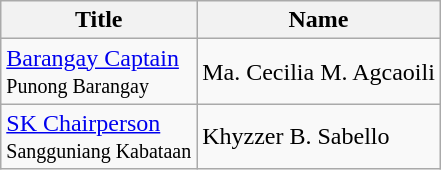<table class="wikitable">
<tr>
<th>Title</th>
<th>Name</th>
</tr>
<tr>
<td><a href='#'>Barangay Captain</a><br><small>Punong Barangay</small></td>
<td>Ma. Cecilia M. Agcaoili </td>
</tr>
<tr>
<td><a href='#'>SK Chairperson</a><br><small>Sangguniang Kabataan</small></td>
<td>Khyzzer B. Sabello</td>
</tr>
</table>
